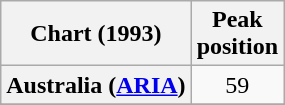<table class="wikitable sortable plainrowheaders" style="text-align:center">
<tr>
<th>Chart (1993)</th>
<th>Peak<br>position</th>
</tr>
<tr>
<th scope="row">Australia (<a href='#'>ARIA</a>)</th>
<td>59</td>
</tr>
<tr>
</tr>
<tr>
</tr>
<tr>
</tr>
<tr>
</tr>
<tr>
</tr>
<tr>
</tr>
</table>
